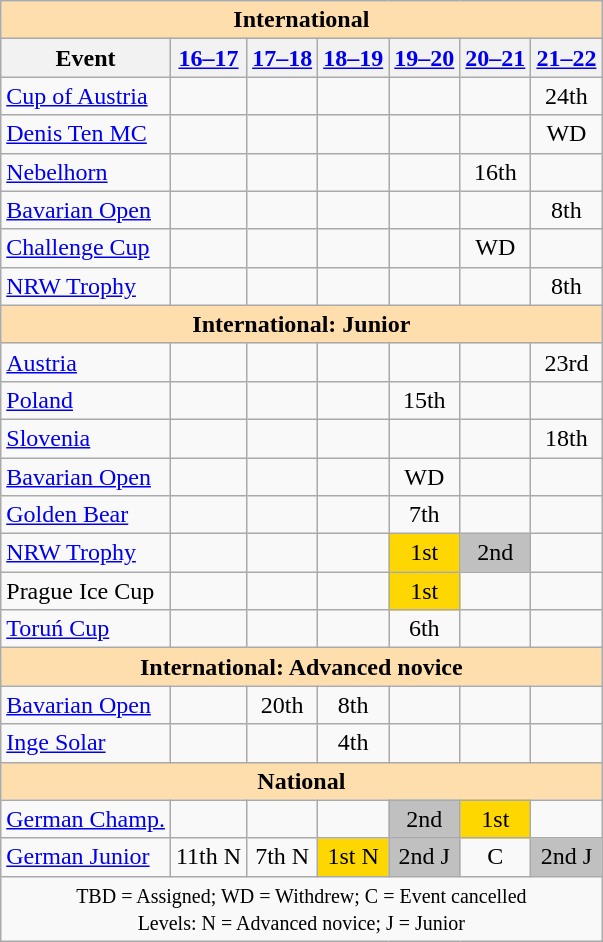<table class="wikitable" style="text-align:center">
<tr>
<th style="background-color: #ffdead; " colspan=8 align=center>International</th>
</tr>
<tr>
<th>Event</th>
<th><a href='#'>16–17</a></th>
<th><a href='#'>17–18</a></th>
<th><a href='#'>18–19</a></th>
<th><a href='#'>19–20</a></th>
<th><a href='#'>20–21</a></th>
<th><a href='#'>21–22</a></th>
</tr>
<tr>
<td align=left> <a href='#'>Cup of Austria</a></td>
<td></td>
<td></td>
<td></td>
<td></td>
<td></td>
<td>24th</td>
</tr>
<tr>
<td align=left> <a href='#'>Denis Ten MC</a></td>
<td></td>
<td></td>
<td></td>
<td></td>
<td></td>
<td>WD</td>
</tr>
<tr>
<td align=left> <a href='#'>Nebelhorn</a></td>
<td></td>
<td></td>
<td></td>
<td></td>
<td>16th</td>
<td></td>
</tr>
<tr>
<td align="left"><a href='#'>Bavarian Open</a></td>
<td></td>
<td></td>
<td></td>
<td></td>
<td></td>
<td>8th</td>
</tr>
<tr>
<td align=left><a href='#'>Challenge Cup</a></td>
<td></td>
<td></td>
<td></td>
<td></td>
<td>WD</td>
<td></td>
</tr>
<tr>
<td align=left><a href='#'>NRW Trophy</a></td>
<td></td>
<td></td>
<td></td>
<td></td>
<td></td>
<td>8th</td>
</tr>
<tr>
<th style="background-color: #ffdead; " colspan=8 align=center>International: Junior</th>
</tr>
<tr>
<td align=left> <a href='#'>Austria</a></td>
<td></td>
<td></td>
<td></td>
<td></td>
<td></td>
<td>23rd</td>
</tr>
<tr>
<td align=left> <a href='#'>Poland</a></td>
<td></td>
<td></td>
<td></td>
<td>15th</td>
<td></td>
<td></td>
</tr>
<tr>
<td align=left> <a href='#'>Slovenia</a></td>
<td></td>
<td></td>
<td></td>
<td></td>
<td></td>
<td>18th</td>
</tr>
<tr>
<td align=left><a href='#'>Bavarian Open</a></td>
<td></td>
<td></td>
<td></td>
<td>WD</td>
<td></td>
<td></td>
</tr>
<tr>
<td align=left><a href='#'>Golden Bear</a></td>
<td></td>
<td></td>
<td></td>
<td>7th</td>
<td></td>
<td></td>
</tr>
<tr>
<td align=left><a href='#'>NRW Trophy</a></td>
<td></td>
<td></td>
<td></td>
<td bgcolor=gold>1st</td>
<td bgcolor=silver>2nd</td>
<td></td>
</tr>
<tr>
<td align=left>Prague Ice Cup</td>
<td></td>
<td></td>
<td></td>
<td bgcolor=gold>1st</td>
<td></td>
<td></td>
</tr>
<tr>
<td align=left><a href='#'>Toruń Cup</a></td>
<td></td>
<td></td>
<td></td>
<td>6th</td>
<td></td>
<td></td>
</tr>
<tr>
<th style="background-color: #ffdead; " colspan=8 align=center>International: Advanced novice</th>
</tr>
<tr>
<td align=left><a href='#'>Bavarian Open</a></td>
<td></td>
<td>20th</td>
<td>8th</td>
<td></td>
<td></td>
<td></td>
</tr>
<tr>
<td align=left><a href='#'>Inge Solar</a></td>
<td></td>
<td></td>
<td>4th</td>
<td></td>
<td></td>
<td></td>
</tr>
<tr>
<th style="background-color: #ffdead; " colspan=8 align=center>National</th>
</tr>
<tr>
<td align=left><a href='#'>German Champ.</a></td>
<td></td>
<td></td>
<td></td>
<td bgcolor=silver>2nd</td>
<td bgcolor=gold>1st</td>
<td></td>
</tr>
<tr>
<td align=left><a href='#'>German Junior</a></td>
<td>11th N</td>
<td>7th N</td>
<td bgcolor=gold>1st N</td>
<td bgcolor=silver>2nd J</td>
<td>C</td>
<td bgcolor=silver>2nd J</td>
</tr>
<tr>
<td colspan=8 align=center><small> TBD = Assigned; WD = Withdrew; C = Event cancelled <br> Levels: N = Advanced novice; J = Junior </small></td>
</tr>
</table>
